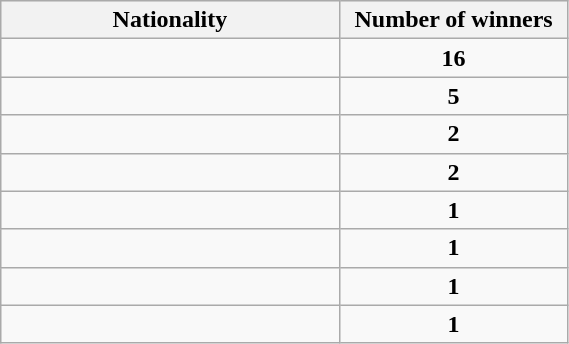<table class="sortable wikitable" width=30%>
<tr bgcolor="#efefef">
<th ! width=8%>Nationality</th>
<th width=5%>Number of winners</th>
</tr>
<tr>
<td></td>
<td align=center><strong>16</strong></td>
</tr>
<tr>
<td></td>
<td align=center><strong>5</strong></td>
</tr>
<tr>
<td></td>
<td align=center><strong>2</strong></td>
</tr>
<tr>
<td></td>
<td align=center><strong>2</strong></td>
</tr>
<tr>
<td></td>
<td align=center><strong>1</strong></td>
</tr>
<tr>
<td></td>
<td align=center><strong>1</strong></td>
</tr>
<tr>
<td></td>
<td align=center><strong>1</strong></td>
</tr>
<tr>
<td></td>
<td align=center><strong>1</strong></td>
</tr>
</table>
